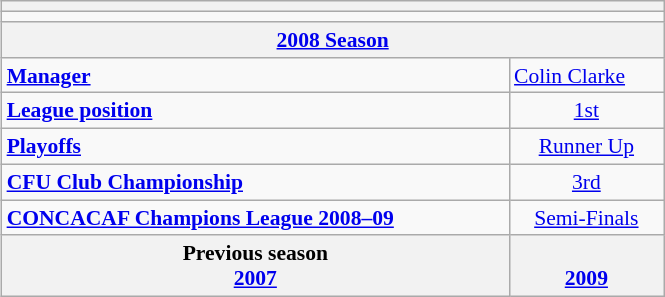<table width=35% class="wikitable" style="float:right; font-size: 90%; text-align: left;">
<tr>
<th colspan=2></th>
</tr>
<tr>
<td colspan=2 align=center></td>
</tr>
<tr>
<th colspan=2 align=center><strong><a href='#'>2008 Season</a></strong></th>
</tr>
<tr>
<td><strong><a href='#'>Manager</a></strong></td>
<td><a href='#'>Colin Clarke</a></td>
</tr>
<tr>
<td><strong><a href='#'>League position</a></strong></td>
<td align=center><a href='#'>1st</a></td>
</tr>
<tr>
<td><strong><a href='#'>Playoffs</a></strong></td>
<td align=center><a href='#'>Runner Up</a></td>
</tr>
<tr>
<td><strong><a href='#'>CFU Club Championship</a></strong></td>
<td align=center><a href='#'>3rd</a></td>
</tr>
<tr>
<td><strong><a href='#'>CONCACAF Champions League 2008–09</a></strong></td>
<td align=center><a href='#'>Semi-Finals</a></td>
</tr>
<tr>
<th> Previous season <br> <a href='#'>2007</a></th>
<th> <br> <a href='#'>2009</a></th>
</tr>
</table>
